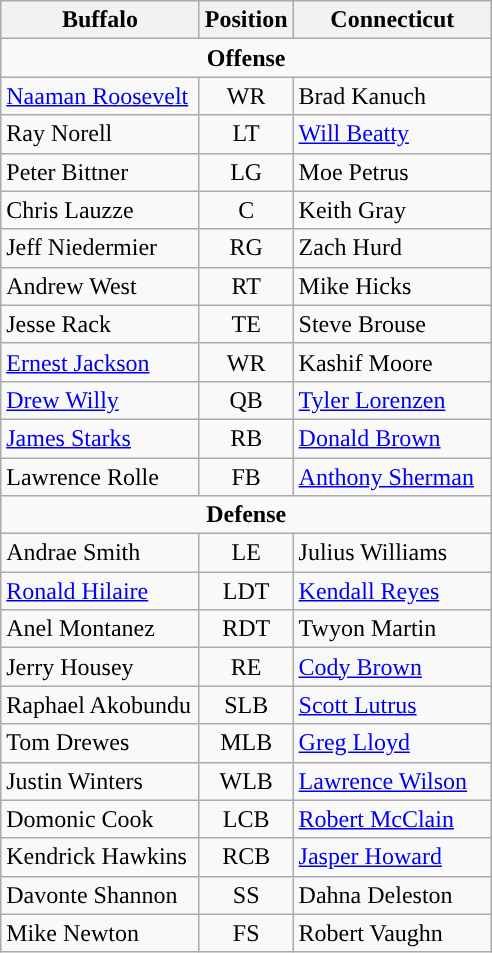<table class="wikitable">
<tr>
<th width="125px">Buffalo</th>
<th>Position</th>
<th width="125px">Connecticut</th>
</tr>
<tr>
<td colspan="3" align="center"><strong>Offense</strong></td>
</tr>
<tr>
<td><a href='#'>Naaman Roosevelt</a></td>
<td align="center">WR</td>
<td>Brad Kanuch</td>
</tr>
<tr>
<td>Ray Norell</td>
<td align="center">LT</td>
<td><a href='#'>Will Beatty</a></td>
</tr>
<tr>
<td>Peter Bittner</td>
<td align="center">LG</td>
<td>Moe Petrus</td>
</tr>
<tr>
<td>Chris Lauzze</td>
<td align="center">C</td>
<td>Keith Gray</td>
</tr>
<tr>
<td>Jeff Niedermier</td>
<td align="center">RG</td>
<td>Zach Hurd</td>
</tr>
<tr>
<td>Andrew West</td>
<td align="center">RT</td>
<td>Mike Hicks</td>
</tr>
<tr>
<td>Jesse Rack</td>
<td align="center">TE</td>
<td>Steve Brouse</td>
</tr>
<tr>
<td><a href='#'>Ernest Jackson</a></td>
<td align="center">WR</td>
<td>Kashif Moore</td>
</tr>
<tr>
<td><a href='#'>Drew Willy</a></td>
<td align="center">QB</td>
<td><a href='#'>Tyler Lorenzen</a></td>
</tr>
<tr>
<td><a href='#'>James Starks</a></td>
<td align="center">RB</td>
<td><a href='#'>Donald Brown</a></td>
</tr>
<tr>
<td>Lawrence Rolle</td>
<td align="center">FB</td>
<td><a href='#'>Anthony Sherman</a></td>
</tr>
<tr>
<td colspan="3" align="center"><strong>Defense</strong></td>
</tr>
<tr>
<td>Andrae Smith</td>
<td align="center">LE</td>
<td>Julius Williams</td>
</tr>
<tr>
<td><a href='#'>Ronald Hilaire</a></td>
<td align="center">LDT</td>
<td><a href='#'>Kendall Reyes</a></td>
</tr>
<tr>
<td>Anel Montanez</td>
<td align="center">RDT</td>
<td>Twyon Martin</td>
</tr>
<tr>
<td>Jerry Housey</td>
<td align="center">RE</td>
<td><a href='#'>Cody Brown</a></td>
</tr>
<tr>
<td>Raphael Akobundu</td>
<td align="center">SLB</td>
<td><a href='#'>Scott Lutrus</a></td>
</tr>
<tr>
<td>Tom Drewes</td>
<td align="center">MLB</td>
<td><a href='#'>Greg Lloyd</a></td>
</tr>
<tr>
<td>Justin Winters</td>
<td align="center">WLB</td>
<td><a href='#'>Lawrence Wilson</a></td>
</tr>
<tr>
<td>Domonic Cook</td>
<td align="center">LCB</td>
<td><a href='#'>Robert McClain</a></td>
</tr>
<tr>
<td>Kendrick Hawkins</td>
<td align="center">RCB</td>
<td><a href='#'>Jasper Howard</a></td>
</tr>
<tr>
<td>Davonte Shannon</td>
<td align="center">SS</td>
<td>Dahna Deleston</td>
</tr>
<tr>
<td>Mike Newton</td>
<td align="center">FS</td>
<td>Robert Vaughn</td>
</tr>
</table>
